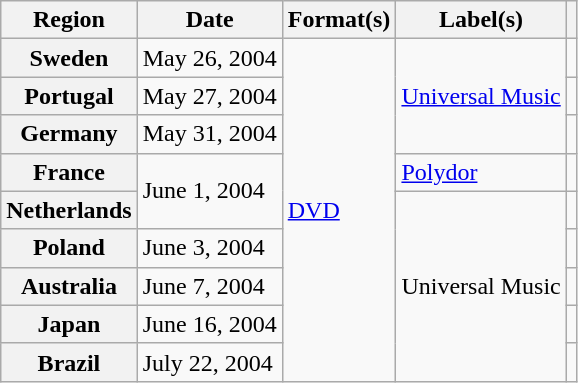<table class="wikitable plainrowheaders">
<tr>
<th scope="col">Region</th>
<th scope="col">Date</th>
<th scope="col">Format(s)</th>
<th scope="col">Label(s)</th>
<th scope="col"></th>
</tr>
<tr>
<th scope="row">Sweden</th>
<td>May 26, 2004</td>
<td rowspan="9"><a href='#'>DVD</a></td>
<td rowspan="3"><a href='#'>Universal Music</a></td>
<td></td>
</tr>
<tr>
<th scope="row">Portugal</th>
<td>May 27, 2004</td>
<td></td>
</tr>
<tr>
<th scope="row">Germany</th>
<td>May 31, 2004</td>
<td></td>
</tr>
<tr>
<th scope="row">France</th>
<td rowspan="2">June 1, 2004</td>
<td><a href='#'>Polydor</a></td>
<td></td>
</tr>
<tr>
<th scope="row">Netherlands</th>
<td rowspan="5">Universal Music</td>
<td></td>
</tr>
<tr>
<th scope="row">Poland</th>
<td>June 3, 2004</td>
<td></td>
</tr>
<tr>
<th scope="row">Australia</th>
<td>June 7, 2004</td>
<td></td>
</tr>
<tr>
<th scope="row">Japan</th>
<td>June 16, 2004</td>
<td></td>
</tr>
<tr>
<th scope="row">Brazil</th>
<td>July 22, 2004</td>
<td></td>
</tr>
</table>
